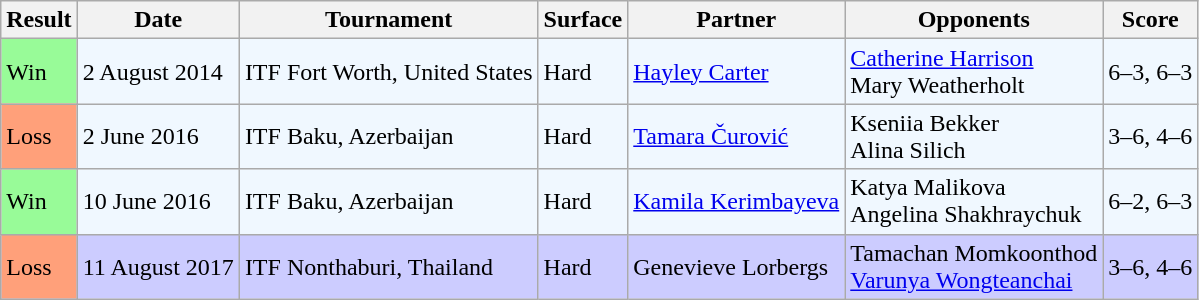<table class="sortable wikitable">
<tr>
<th>Result</th>
<th>Date</th>
<th>Tournament</th>
<th>Surface</th>
<th>Partner</th>
<th>Opponents</th>
<th class="unsortable">Score</th>
</tr>
<tr style="background:#f0f8ff;">
<td style="background:#98fb98;">Win</td>
<td>2 August 2014</td>
<td>ITF Fort Worth, United States</td>
<td>Hard</td>
<td> <a href='#'>Hayley Carter</a></td>
<td> <a href='#'>Catherine Harrison</a> <br>  Mary Weatherholt</td>
<td>6–3, 6–3</td>
</tr>
<tr style="background:#f0f8ff;">
<td bgcolor="FFA07A">Loss</td>
<td>2 June 2016</td>
<td>ITF Baku, Azerbaijan</td>
<td>Hard</td>
<td> <a href='#'>Tamara Čurović</a></td>
<td> Kseniia Bekker <br>  Alina Silich</td>
<td>3–6, 4–6</td>
</tr>
<tr style="background:#f0f8ff;">
<td style="background:#98fb98;">Win</td>
<td>10 June 2016</td>
<td>ITF Baku, Azerbaijan</td>
<td>Hard</td>
<td> <a href='#'>Kamila Kerimbayeva</a></td>
<td> Katya Malikova <br>  Angelina Shakhraychuk</td>
<td>6–2, 6–3</td>
</tr>
<tr style="background:#ccccff;">
<td bgcolor="FFA07A">Loss</td>
<td>11 August 2017</td>
<td>ITF Nonthaburi, Thailand</td>
<td>Hard</td>
<td> Genevieve Lorbergs</td>
<td> Tamachan Momkoonthod <br>  <a href='#'>Varunya Wongteanchai</a></td>
<td>3–6, 4–6</td>
</tr>
</table>
